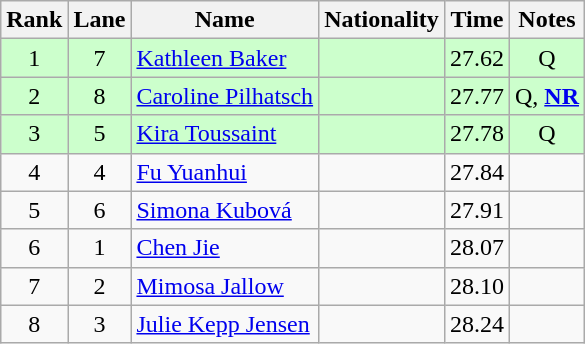<table class="wikitable sortable" style="text-align:center">
<tr>
<th>Rank</th>
<th>Lane</th>
<th>Name</th>
<th>Nationality</th>
<th>Time</th>
<th>Notes</th>
</tr>
<tr bgcolor=ccffcc>
<td>1</td>
<td>7</td>
<td align=left><a href='#'>Kathleen Baker</a></td>
<td align=left></td>
<td>27.62</td>
<td>Q</td>
</tr>
<tr bgcolor=ccffcc>
<td>2</td>
<td>8</td>
<td align=left><a href='#'>Caroline Pilhatsch</a></td>
<td align=left></td>
<td>27.77</td>
<td>Q, <strong><a href='#'>NR</a></strong></td>
</tr>
<tr bgcolor=ccffcc>
<td>3</td>
<td>5</td>
<td align=left><a href='#'>Kira Toussaint</a></td>
<td align=left></td>
<td>27.78</td>
<td>Q</td>
</tr>
<tr>
<td>4</td>
<td>4</td>
<td align=left><a href='#'>Fu Yuanhui</a></td>
<td align=left></td>
<td>27.84</td>
<td></td>
</tr>
<tr>
<td>5</td>
<td>6</td>
<td align=left><a href='#'>Simona Kubová</a></td>
<td align=left></td>
<td>27.91</td>
<td></td>
</tr>
<tr>
<td>6</td>
<td>1</td>
<td align=left><a href='#'>Chen Jie</a></td>
<td align=left></td>
<td>28.07</td>
<td></td>
</tr>
<tr>
<td>7</td>
<td>2</td>
<td align=left><a href='#'>Mimosa Jallow</a></td>
<td align=left></td>
<td>28.10</td>
<td></td>
</tr>
<tr>
<td>8</td>
<td>3</td>
<td align=left><a href='#'>Julie Kepp Jensen</a></td>
<td align=left></td>
<td>28.24</td>
<td></td>
</tr>
</table>
